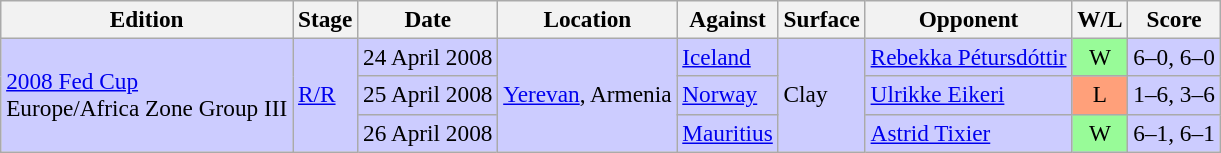<table class=wikitable style=font-size:97%>
<tr>
<th>Edition</th>
<th>Stage</th>
<th>Date</th>
<th>Location</th>
<th>Against</th>
<th>Surface</th>
<th>Opponent</th>
<th>W/L</th>
<th>Score</th>
</tr>
<tr style="background:#ccf;">
<td rowspan="3"><a href='#'>2008 Fed Cup</a> <br> Europe/Africa Zone Group III</td>
<td rowspan="3"><a href='#'>R/R</a></td>
<td>24 April 2008</td>
<td rowspan="3"> <a href='#'>Yerevan</a>, Armenia</td>
<td> <a href='#'>Iceland</a></td>
<td rowspan="3">Clay</td>
<td> <a href='#'>Rebekka Pétursdóttir</a></td>
<td style="text-align:center; background:#98fb98;">W</td>
<td>6–0, 6–0</td>
</tr>
<tr style="background:#ccf;">
<td>25 April 2008</td>
<td> <a href='#'>Norway</a></td>
<td> <a href='#'>Ulrikke Eikeri</a></td>
<td style="text-align:center; background:#ffa07a;">L</td>
<td>1–6, 3–6</td>
</tr>
<tr style="background:#ccf;">
<td>26 April 2008</td>
<td> <a href='#'>Mauritius</a></td>
<td> <a href='#'>Astrid Tixier</a></td>
<td style="text-align:center; background:#98fb98;">W</td>
<td>6–1, 6–1</td>
</tr>
</table>
